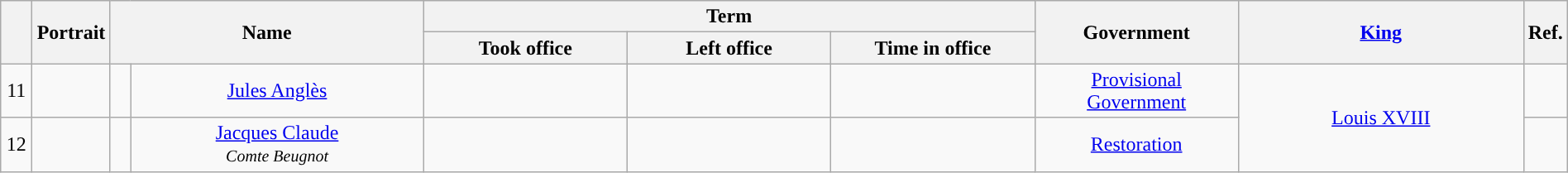<table class="wikitable" style="text-align:center; width:100%">
<tr>
<th style="width:2%" rowspan=2></th>
<th style="width:5%" rowspan=2>Portrait</th>
<th style="width:20%" rowspan=2, colspan=2>Name</th>
<th colspan=3>Term</th>
<th style="width:13%" rowspan=2>Government</th>
<th rowspan=2><a href='#'>King</a></th>
<th style="width:2%" rowspan=2>Ref.</th>
</tr>
<tr>
<th style="width:13%">Took office</th>
<th style="width:13%">Left office</th>
<th style="width:13%">Time in office</th>
</tr>
<tr>
<td>11</td>
<td></td>
<td style="background:"></td>
<td><a href='#'>Jules Anglès</a></td>
<td></td>
<td></td>
<td></td>
<td><a href='#'>Provisional Government</a></td>
<td rowspan=2><a href='#'>Louis XVIII</a></td>
<td></td>
</tr>
<tr>
<td>12</td>
<td></td>
<td style="background:"></td>
<td><a href='#'>Jacques Claude</a><br><small><em>Comte Beugnot</em></small></td>
<td></td>
<td></td>
<td></td>
<td><a href='#'>Restoration</a></td>
<td></td>
</tr>
</table>
